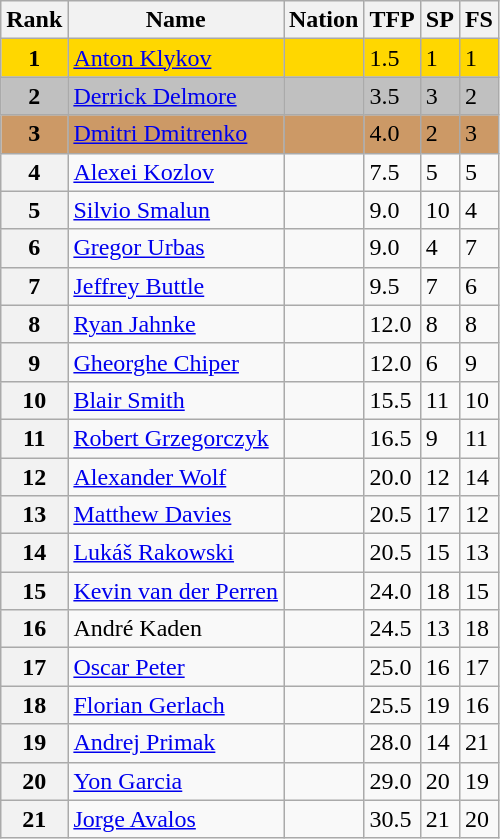<table class="wikitable">
<tr>
<th>Rank</th>
<th>Name</th>
<th>Nation</th>
<th>TFP</th>
<th>SP</th>
<th>FS</th>
</tr>
<tr bgcolor="gold">
<td align="center"><strong>1</strong></td>
<td><a href='#'>Anton Klykov</a></td>
<td></td>
<td>1.5</td>
<td>1</td>
<td>1</td>
</tr>
<tr bgcolor="silver">
<td align="center"><strong>2</strong></td>
<td><a href='#'>Derrick Delmore</a></td>
<td></td>
<td>3.5</td>
<td>3</td>
<td>2</td>
</tr>
<tr bgcolor="cc9966">
<td align="center"><strong>3</strong></td>
<td><a href='#'>Dmitri Dmitrenko</a></td>
<td></td>
<td>4.0</td>
<td>2</td>
<td>3</td>
</tr>
<tr>
<th>4</th>
<td><a href='#'>Alexei Kozlov</a></td>
<td></td>
<td>7.5</td>
<td>5</td>
<td>5</td>
</tr>
<tr>
<th>5</th>
<td><a href='#'>Silvio Smalun</a></td>
<td></td>
<td>9.0</td>
<td>10</td>
<td>4</td>
</tr>
<tr>
<th>6</th>
<td><a href='#'>Gregor Urbas</a></td>
<td></td>
<td>9.0</td>
<td>4</td>
<td>7</td>
</tr>
<tr>
<th>7</th>
<td><a href='#'>Jeffrey Buttle</a></td>
<td></td>
<td>9.5</td>
<td>7</td>
<td>6</td>
</tr>
<tr>
<th>8</th>
<td><a href='#'>Ryan Jahnke</a></td>
<td></td>
<td>12.0</td>
<td>8</td>
<td>8</td>
</tr>
<tr>
<th>9</th>
<td><a href='#'>Gheorghe Chiper</a></td>
<td></td>
<td>12.0</td>
<td>6</td>
<td>9</td>
</tr>
<tr>
<th>10</th>
<td><a href='#'>Blair Smith</a></td>
<td></td>
<td>15.5</td>
<td>11</td>
<td>10</td>
</tr>
<tr>
<th>11</th>
<td><a href='#'>Robert Grzegorczyk</a></td>
<td></td>
<td>16.5</td>
<td>9</td>
<td>11</td>
</tr>
<tr>
<th>12</th>
<td><a href='#'>Alexander Wolf</a></td>
<td></td>
<td>20.0</td>
<td>12</td>
<td>14</td>
</tr>
<tr>
<th>13</th>
<td><a href='#'>Matthew Davies</a></td>
<td></td>
<td>20.5</td>
<td>17</td>
<td>12</td>
</tr>
<tr>
<th>14</th>
<td><a href='#'>Lukáš Rakowski</a></td>
<td></td>
<td>20.5</td>
<td>15</td>
<td>13</td>
</tr>
<tr>
<th>15</th>
<td><a href='#'>Kevin van der Perren</a></td>
<td></td>
<td>24.0</td>
<td>18</td>
<td>15</td>
</tr>
<tr>
<th>16</th>
<td>André Kaden</td>
<td></td>
<td>24.5</td>
<td>13</td>
<td>18</td>
</tr>
<tr>
<th>17</th>
<td><a href='#'>Oscar Peter</a></td>
<td></td>
<td>25.0</td>
<td>16</td>
<td>17</td>
</tr>
<tr>
<th>18</th>
<td><a href='#'>Florian Gerlach</a></td>
<td></td>
<td>25.5</td>
<td>19</td>
<td>16</td>
</tr>
<tr>
<th>19</th>
<td><a href='#'>Andrej Primak</a></td>
<td></td>
<td>28.0</td>
<td>14</td>
<td>21</td>
</tr>
<tr>
<th>20</th>
<td><a href='#'>Yon Garcia</a></td>
<td></td>
<td>29.0</td>
<td>20</td>
<td>19</td>
</tr>
<tr>
<th>21</th>
<td><a href='#'>Jorge Avalos</a></td>
<td></td>
<td>30.5</td>
<td>21</td>
<td>20</td>
</tr>
</table>
